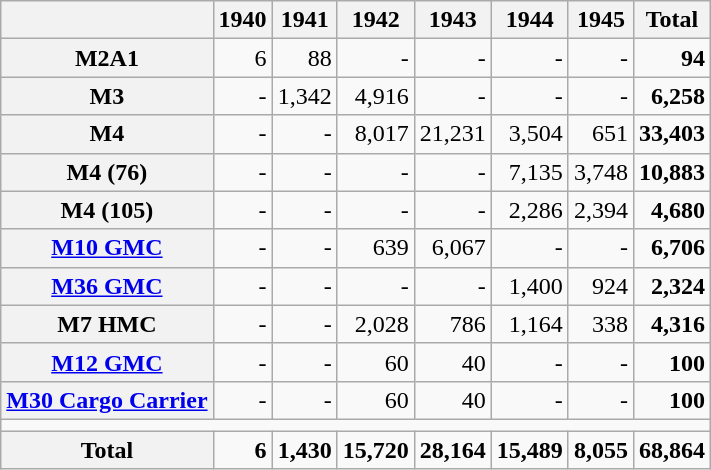<table class="wikitable" style="text-align: right;">
<tr>
<th></th>
<th>1940</th>
<th>1941</th>
<th>1942</th>
<th>1943</th>
<th>1944</th>
<th>1945</th>
<th>Total</th>
</tr>
<tr>
<th>M2A1</th>
<td>6</td>
<td>88</td>
<td>-</td>
<td>-</td>
<td>-</td>
<td>-</td>
<td><strong>94</strong></td>
</tr>
<tr>
<th>M3</th>
<td>-</td>
<td>1,342</td>
<td>4,916</td>
<td>-</td>
<td>-</td>
<td>-</td>
<td><strong>6,258</strong></td>
</tr>
<tr>
<th>M4</th>
<td>-</td>
<td>-</td>
<td>8,017</td>
<td>21,231</td>
<td>3,504</td>
<td>651</td>
<td><strong>33,403</strong></td>
</tr>
<tr>
<th>M4 (76)</th>
<td>-</td>
<td>-</td>
<td>-</td>
<td>-</td>
<td>7,135</td>
<td>3,748</td>
<td><strong>10,883</strong></td>
</tr>
<tr>
<th>M4 (105)</th>
<td>-</td>
<td>-</td>
<td>-</td>
<td>-</td>
<td>2,286</td>
<td>2,394</td>
<td><strong>4,680</strong></td>
</tr>
<tr>
<th><a href='#'>M10 GMC</a></th>
<td>-</td>
<td>-</td>
<td>639</td>
<td>6,067</td>
<td>-</td>
<td>-</td>
<td><strong>6,706</strong></td>
</tr>
<tr>
<th><a href='#'>M36 GMC</a></th>
<td>-</td>
<td>-</td>
<td>-</td>
<td>-</td>
<td>1,400</td>
<td>924</td>
<td><strong>2,324</strong></td>
</tr>
<tr>
<th>M7 HMC</th>
<td>-</td>
<td>-</td>
<td>2,028</td>
<td>786</td>
<td>1,164</td>
<td>338</td>
<td><strong>4,316</strong></td>
</tr>
<tr>
<th><a href='#'>M12 GMC</a></th>
<td>-</td>
<td>-</td>
<td>60</td>
<td>40</td>
<td>-</td>
<td>-</td>
<td><strong>100</strong></td>
</tr>
<tr>
<th><a href='#'>M30 Cargo Carrier</a></th>
<td>-</td>
<td>-</td>
<td>60</td>
<td>40</td>
<td>-</td>
<td>-</td>
<td><strong>100</strong></td>
</tr>
<tr>
<td colspan="8"></td>
</tr>
<tr>
<th>Total</th>
<td><strong>6</strong></td>
<td><strong>1,430</strong></td>
<td><strong>15,720</strong></td>
<td><strong>28,164</strong></td>
<td><strong>15,489</strong></td>
<td><strong>8,055</strong></td>
<td><strong>68,864</strong></td>
</tr>
</table>
